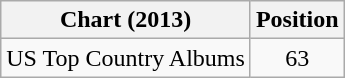<table class="wikitable">
<tr>
<th>Chart (2013)</th>
<th>Position</th>
</tr>
<tr>
<td>US Top Country Albums</td>
<td style="text-align:center;">63</td>
</tr>
</table>
